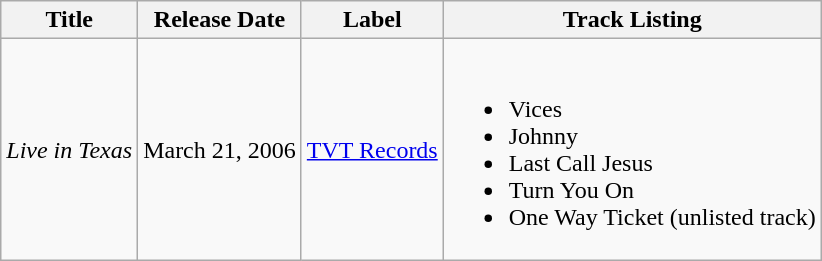<table class="wikitable">
<tr>
<th>Title</th>
<th>Release Date</th>
<th>Label</th>
<th>Track Listing</th>
</tr>
<tr>
<td><em>Live in Texas</em></td>
<td>March 21, 2006</td>
<td><a href='#'>TVT Records</a></td>
<td><br><ul><li>Vices</li><li>Johnny</li><li>Last Call Jesus</li><li>Turn You On</li><li>One Way Ticket (unlisted track)</li></ul></td>
</tr>
</table>
